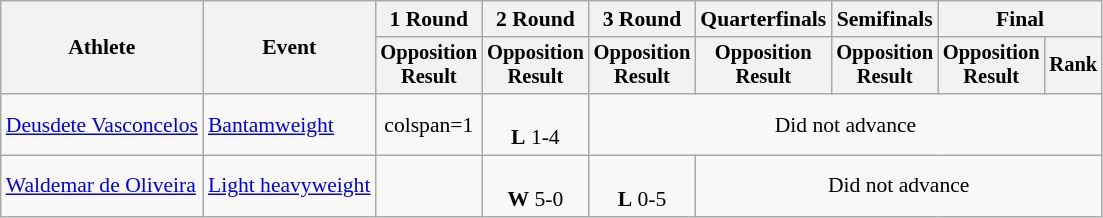<table class="wikitable" style="font-size:90%">
<tr>
<th rowspan="2">Athlete</th>
<th rowspan="2">Event</th>
<th>1 Round</th>
<th>2 Round</th>
<th>3 Round</th>
<th>Quarterfinals</th>
<th>Semifinals</th>
<th colspan="2">Final</th>
</tr>
<tr style="font-size:95%">
<th>Opposition<br>Result</th>
<th>Opposition<br>Result</th>
<th>Opposition<br>Result</th>
<th>Opposition<br>Result</th>
<th>Opposition<br>Result</th>
<th>Opposition<br>Result</th>
<th>Rank</th>
</tr>
<tr align=center>
<td align=left><a href='#'>Deusdete Vasconcelos</a></td>
<td align=left><a href='#'>Bantamweight</a></td>
<td>colspan=1 </td>
<td><br><strong>L</strong> 1-4</td>
<td colspan=5>Did not advance</td>
</tr>
<tr align=center>
<td align=left><a href='#'>Waldemar de Oliveira</a></td>
<td align=left><a href='#'>Light heavyweight</a></td>
<td></td>
<td><br><strong>W</strong> 5-0</td>
<td><br><strong>L</strong> 0-5</td>
<td colspan=4>Did not advance</td>
</tr>
</table>
